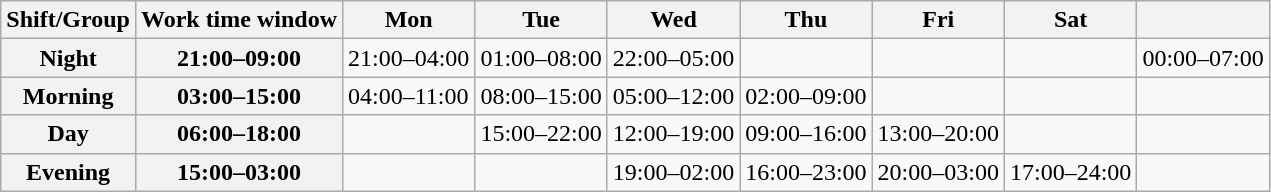<table class="wikitable">
<tr>
<th>Shift/Group</th>
<th>Work time window</th>
<th>Mon</th>
<th>Tue</th>
<th>Wed</th>
<th>Thu</th>
<th>Fri</th>
<th>Sat</th>
<th></th>
</tr>
<tr>
<th>Night</th>
<th>21:00–09:00</th>
<td>21:00–04:00</td>
<td>01:00–08:00</td>
<td>22:00–05:00</td>
<td></td>
<td></td>
<td></td>
<td>00:00–07:00</td>
</tr>
<tr>
<th>Morning</th>
<th>03:00–15:00</th>
<td>04:00–11:00</td>
<td>08:00–15:00</td>
<td>05:00–12:00</td>
<td>02:00–09:00</td>
<td></td>
<td></td>
<td></td>
</tr>
<tr>
<th>Day</th>
<th>06:00–18:00</th>
<td></td>
<td>15:00–22:00</td>
<td>12:00–19:00</td>
<td>09:00–16:00</td>
<td>13:00–20:00</td>
<td></td>
<td></td>
</tr>
<tr>
<th>Evening</th>
<th>15:00–03:00</th>
<td></td>
<td></td>
<td>19:00–02:00</td>
<td>16:00–23:00</td>
<td>20:00–03:00</td>
<td>17:00–24:00</td>
<td></td>
</tr>
</table>
